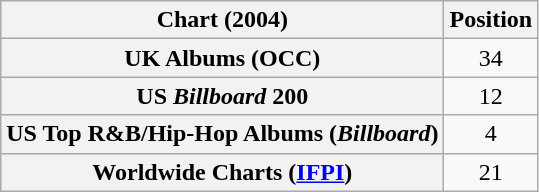<table class="wikitable sortable plainrowheaders" style="text-align:center">
<tr>
<th scope="col">Chart (2004)</th>
<th scope="col">Position</th>
</tr>
<tr>
<th scope="row">UK Albums (OCC)</th>
<td>34</td>
</tr>
<tr>
<th scope="row">US <em>Billboard</em> 200</th>
<td>12</td>
</tr>
<tr>
<th scope="row">US Top R&B/Hip-Hop Albums (<em>Billboard</em>)</th>
<td>4</td>
</tr>
<tr>
<th scope="row">Worldwide Charts (<a href='#'>IFPI</a>)</th>
<td>21</td>
</tr>
</table>
